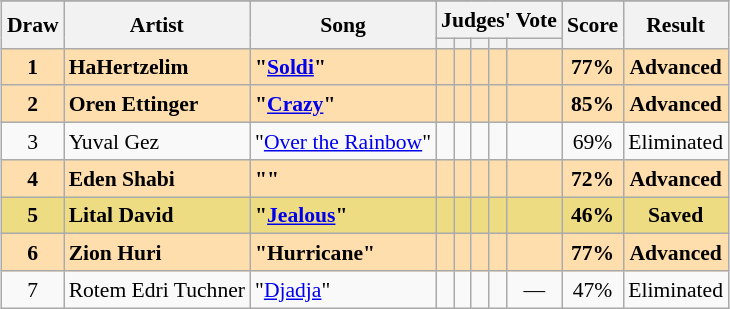<table class="sortable wikitable" style="margin: 1em auto 1em auto; text-align:center; font-size:90%; line-height:18px;">
<tr>
</tr>
<tr>
<th rowspan="2">Draw</th>
<th rowspan="2">Artist</th>
<th rowspan="2">Song</th>
<th colspan="5" class="unsortable">Judges' Vote</th>
<th rowspan="2">Score</th>
<th rowspan="2">Result</th>
</tr>
<tr>
<th class="unsortable"></th>
<th class="unsortable"></th>
<th class="unsortable"></th>
<th class="unsortable"></th>
<th class="unsortable"></th>
</tr>
<tr style="font-weight:bold; background:navajowhite;">
<td>1</td>
<td align="left">HaHertzelim</td>
<td align="left">"<a href='#'>Soldi</a>"</td>
<td></td>
<td></td>
<td></td>
<td></td>
<td></td>
<td>77%</td>
<td>Advanced</td>
</tr>
<tr style="font-weight:bold; background:navajowhite;">
<td>2</td>
<td align="left">Oren Ettinger</td>
<td align="left">"<a href='#'>Crazy</a>"</td>
<td></td>
<td></td>
<td></td>
<td></td>
<td></td>
<td>85%</td>
<td>Advanced</td>
</tr>
<tr>
<td>3</td>
<td align="left">Yuval Gez</td>
<td align="left">"<a href='#'>Over the Rainbow</a>"</td>
<td></td>
<td></td>
<td></td>
<td></td>
<td></td>
<td>69%</td>
<td>Eliminated</td>
</tr>
<tr style="font-weight:bold; background:navajowhite;">
<td>4</td>
<td align="left">Eden Shabi</td>
<td align="left">""</td>
<td></td>
<td></td>
<td></td>
<td></td>
<td></td>
<td>72%</td>
<td>Advanced</td>
</tr>
<tr style="font-weight:bold; background:#eedc82;">
<td>5</td>
<td align="left">Lital David</td>
<td align="left">"<a href='#'>Jealous</a>"</td>
<td></td>
<td></td>
<td></td>
<td></td>
<td></td>
<td>46%</td>
<td>Saved</td>
</tr>
<tr style="font-weight:bold; background:navajowhite;">
<td>6</td>
<td align="left">Zion Huri</td>
<td align="left">"Hurricane"</td>
<td></td>
<td></td>
<td></td>
<td></td>
<td></td>
<td>77%</td>
<td>Advanced</td>
</tr>
<tr>
<td>7</td>
<td align="left">Rotem Edri Tuchner</td>
<td align="left">"<a href='#'>Djadja</a>"</td>
<td></td>
<td></td>
<td></td>
<td></td>
<td>—</td>
<td>47%</td>
<td>Eliminated</td>
</tr>
</table>
